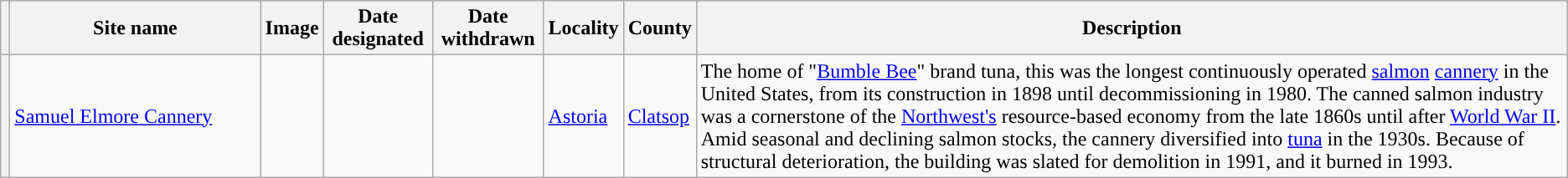<table class="wikitable">
<tr>
<th scope="col"></th>
<th scope="col" width="16%">Site name</th>
<th scope="col" class="unsortable">Image</th>
<th scope="col" date>Date designated</th>
<th scope="col" date>Date withdrawn</th>
<th scope="col">Locality</th>
<th scope="col">County</th>
<th scope="col" class="unsortable">Description</th>
</tr>
<tr>
<th></th>
<td><a href='#'>Samuel Elmore Cannery</a></td>
<td></td>
<td></td>
<td></td>
<td><a href='#'>Astoria</a><br><small></small></td>
<td><a href='#'>Clatsop</a></td>
<td>The home of "<a href='#'>Bumble Bee</a>" brand tuna, this was the longest continuously operated <a href='#'>salmon</a> <a href='#'>cannery</a> in the United States, from its construction in 1898 until decommissioning in 1980. The canned salmon industry was a cornerstone of the <a href='#'>Northwest's</a> resource-based economy from the late 1860s until after <a href='#'>World War II</a>. Amid seasonal and declining salmon stocks, the cannery diversified into <a href='#'>tuna</a> in the 1930s. Because of structural deterioration, the building was slated for demolition in 1991, and it burned in 1993.</td>
</tr>
</table>
